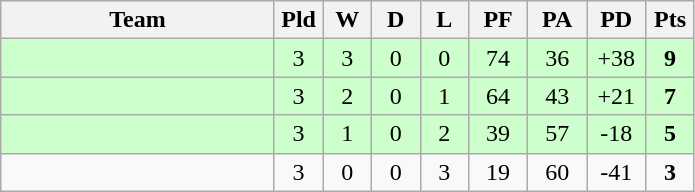<table class="wikitable" style="text-align:center;">
<tr>
<th width=175>Team</th>
<th width=25 abbr="Played">Pld</th>
<th width=25 abbr="Won">W</th>
<th width=25 abbr="Drawn">D</th>
<th width=25 abbr="Lost">L</th>
<th width=32 abbr="Points for">PF</th>
<th width=32 abbr="Points against">PA</th>
<th width=32 abbr="Points difference">PD</th>
<th width=25 abbr="Points">Pts</th>
</tr>
<tr bgcolor=ccffcc>
<td align=left></td>
<td>3</td>
<td>3</td>
<td>0</td>
<td>0</td>
<td>74</td>
<td>36</td>
<td>+38</td>
<td><strong>9</strong></td>
</tr>
<tr bgcolor=ccffcc>
<td align=left></td>
<td>3</td>
<td>2</td>
<td>0</td>
<td>1</td>
<td>64</td>
<td>43</td>
<td>+21</td>
<td><strong>7</strong></td>
</tr>
<tr bgcolor=ccffcc>
<td align=left></td>
<td>3</td>
<td>1</td>
<td>0</td>
<td>2</td>
<td>39</td>
<td>57</td>
<td>-18</td>
<td><strong>5</strong></td>
</tr>
<tr>
<td align=left></td>
<td>3</td>
<td>0</td>
<td>0</td>
<td>3</td>
<td>19</td>
<td>60</td>
<td>-41</td>
<td><strong>3</strong></td>
</tr>
</table>
